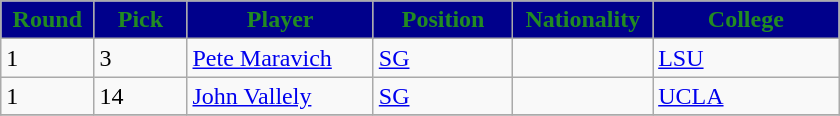<table class="wikitable sortable sortable">
<tr>
<th style="background:#00008B; color:#228B22" width="10%">Round</th>
<th style="background:#00008B; color:#228B22" width="10%">Pick</th>
<th style="background:#00008B; color:#228B22" width="20%">Player</th>
<th style="background:#00008B; color:#228B22" width="15%">Position</th>
<th style="background:#00008B; color:#228B22" width="15%">Nationality</th>
<th style="background:#00008B; color:#228B22" width="20%">College</th>
</tr>
<tr>
<td>1</td>
<td>3</td>
<td><a href='#'>Pete Maravich</a></td>
<td><a href='#'>SG</a></td>
<td></td>
<td><a href='#'>LSU</a></td>
</tr>
<tr>
<td>1</td>
<td>14</td>
<td><a href='#'>John Vallely</a></td>
<td><a href='#'>SG</a></td>
<td></td>
<td><a href='#'>UCLA</a></td>
</tr>
<tr>
</tr>
</table>
